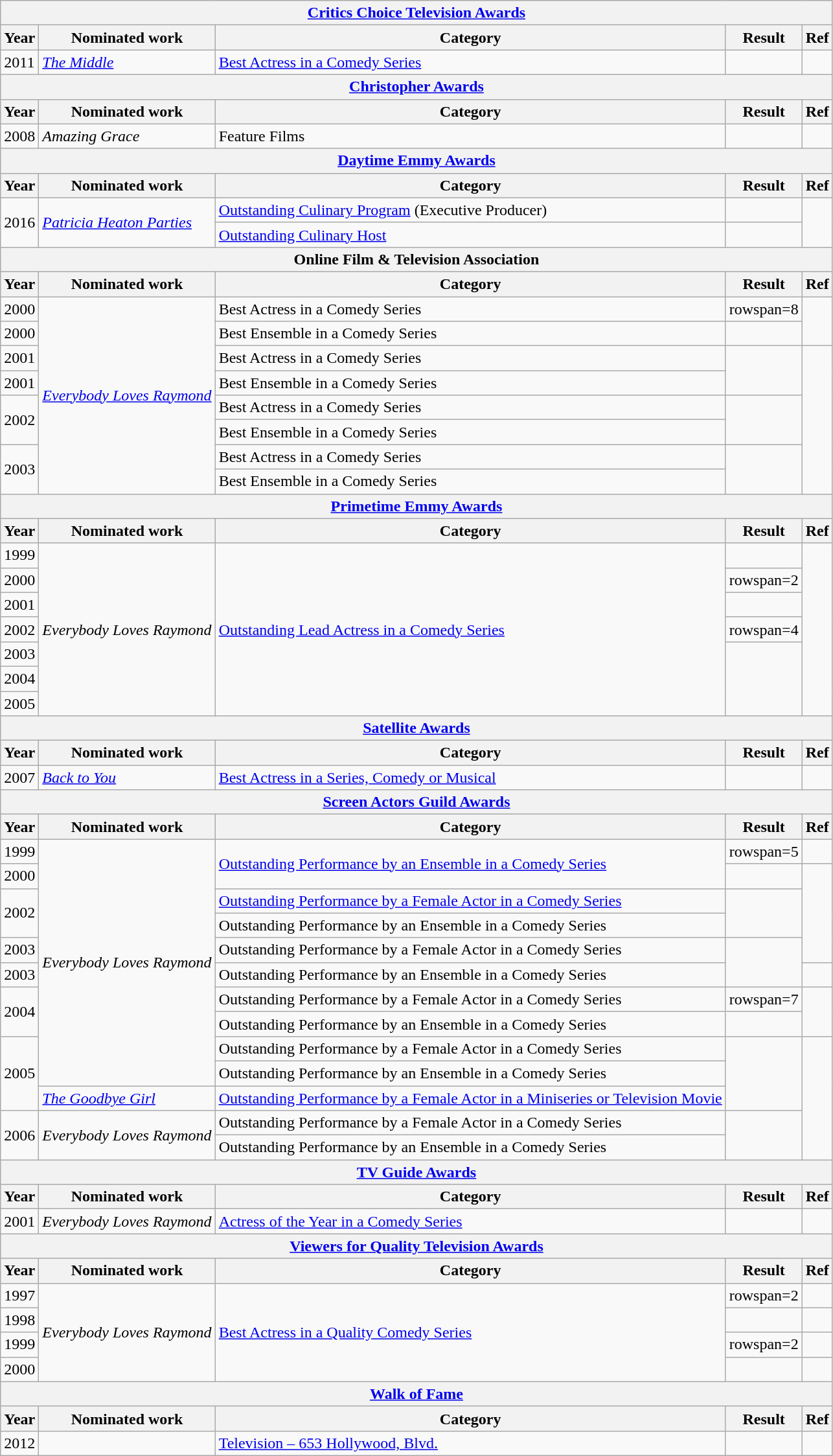<table class="wikitable">
<tr>
<th colspan=5><a href='#'>Critics Choice Television Awards</a></th>
</tr>
<tr>
<th>Year</th>
<th>Nominated work</th>
<th>Category</th>
<th>Result</th>
<th>Ref</th>
</tr>
<tr>
<td>2011</td>
<td><em><a href='#'>The Middle</a></em></td>
<td><a href='#'>Best Actress in a Comedy Series</a></td>
<td></td>
<td></td>
</tr>
<tr>
<th colspan=5><a href='#'>Christopher Awards</a></th>
</tr>
<tr>
<th>Year</th>
<th>Nominated work</th>
<th>Category</th>
<th>Result</th>
<th>Ref</th>
</tr>
<tr>
<td>2008</td>
<td><em>Amazing Grace</em></td>
<td>Feature Films</td>
<td></td>
<td></td>
</tr>
<tr>
<th colspan=5><a href='#'>Daytime Emmy Awards</a></th>
</tr>
<tr>
<th>Year</th>
<th>Nominated work</th>
<th>Category</th>
<th>Result</th>
<th>Ref</th>
</tr>
<tr>
<td rowspan=2>2016</td>
<td rowspan=2><em><a href='#'>Patricia Heaton Parties</a></em></td>
<td><a href='#'>Outstanding Culinary Program</a> (Executive Producer)</td>
<td></td>
<td rowspan=2></td>
</tr>
<tr>
<td><a href='#'>Outstanding Culinary Host</a></td>
<td></td>
</tr>
<tr>
<th colspan=5>Online Film & Television Association</th>
</tr>
<tr>
<th>Year</th>
<th>Nominated work</th>
<th>Category</th>
<th>Result</th>
<th>Ref</th>
</tr>
<tr>
<td>2000</td>
<td rowspan=8><em><a href='#'>Everybody Loves Raymond</a></em></td>
<td>Best Actress in a Comedy Series</td>
<td>rowspan=8 </td>
<td rowspan=2></td>
</tr>
<tr>
<td>2000</td>
<td>Best Ensemble in a Comedy Series</td>
</tr>
<tr>
<td>2001</td>
<td>Best Actress in a Comedy Series</td>
<td rowspan=2></td>
</tr>
<tr>
<td>2001</td>
<td>Best Ensemble in a Comedy Series</td>
</tr>
<tr>
<td rowspan=2>2002</td>
<td>Best Actress in a Comedy Series</td>
<td rowspan=2></td>
</tr>
<tr>
<td>Best Ensemble in a Comedy Series</td>
</tr>
<tr>
<td rowspan=2>2003</td>
<td>Best Actress in a Comedy Series</td>
<td rowspan=2></td>
</tr>
<tr>
<td>Best Ensemble in a Comedy Series</td>
</tr>
<tr>
<th colspan=5><a href='#'>Primetime Emmy Awards</a></th>
</tr>
<tr>
<th>Year</th>
<th>Nominated work</th>
<th>Category</th>
<th>Result</th>
<th>Ref</th>
</tr>
<tr>
<td>1999</td>
<td rowspan=7><em>Everybody Loves Raymond</em></td>
<td rowspan=7><a href='#'>Outstanding Lead Actress in a Comedy Series</a></td>
<td></td>
<td rowspan=7></td>
</tr>
<tr>
<td>2000</td>
<td>rowspan=2 </td>
</tr>
<tr>
<td>2001</td>
</tr>
<tr>
<td>2002</td>
<td>rowspan=4 </td>
</tr>
<tr>
<td>2003</td>
</tr>
<tr>
<td>2004</td>
</tr>
<tr>
<td>2005</td>
</tr>
<tr>
<th colspan=5><a href='#'>Satellite Awards</a></th>
</tr>
<tr>
<th>Year</th>
<th>Nominated work</th>
<th>Category</th>
<th>Result</th>
<th>Ref</th>
</tr>
<tr>
<td>2007</td>
<td><em><a href='#'>Back to You</a></em></td>
<td><a href='#'>Best Actress in a Series, Comedy or Musical</a></td>
<td></td>
<td></td>
</tr>
<tr>
<th colspan=5><a href='#'>Screen Actors Guild Awards</a></th>
</tr>
<tr>
<th>Year</th>
<th>Nominated work</th>
<th>Category</th>
<th>Result</th>
<th>Ref</th>
</tr>
<tr>
<td>1999</td>
<td rowspan=10><em>Everybody Loves Raymond</em></td>
<td rowspan=2><a href='#'>Outstanding Performance by an Ensemble in a Comedy Series</a></td>
<td>rowspan=5 </td>
<td></td>
</tr>
<tr>
<td>2000</td>
<td></td>
</tr>
<tr>
<td rowspan=2>2002</td>
<td><a href='#'>Outstanding Performance by a Female Actor in a Comedy Series</a></td>
<td rowspan=2></td>
</tr>
<tr>
<td>Outstanding Performance by an Ensemble in a Comedy Series</td>
</tr>
<tr>
<td>2003</td>
<td>Outstanding Performance by a Female Actor in a Comedy Series</td>
<td rowspan=2></td>
</tr>
<tr>
<td>2003</td>
<td>Outstanding Performance by an Ensemble in a Comedy Series</td>
<td></td>
</tr>
<tr>
<td rowspan=2>2004</td>
<td>Outstanding Performance by a Female Actor in a Comedy Series</td>
<td>rowspan=7 </td>
<td rowspan=2></td>
</tr>
<tr>
<td>Outstanding Performance by an Ensemble in a Comedy Series</td>
</tr>
<tr>
<td rowspan=3>2005</td>
<td>Outstanding Performance by a Female Actor in a Comedy Series</td>
<td rowspan=3></td>
</tr>
<tr>
<td>Outstanding Performance by an Ensemble in a Comedy Series</td>
</tr>
<tr>
<td><em><a href='#'>The Goodbye Girl</a></em></td>
<td><a href='#'>Outstanding Performance by a Female Actor in a Miniseries or Television Movie</a></td>
</tr>
<tr>
<td rowspan=2>2006</td>
<td rowspan=2><em>Everybody Loves Raymond</em></td>
<td>Outstanding Performance by a Female Actor in a Comedy Series</td>
<td rowspan=2></td>
</tr>
<tr>
<td>Outstanding Performance by an Ensemble in a Comedy Series</td>
</tr>
<tr>
<th colspan=5><a href='#'>TV Guide Awards</a></th>
</tr>
<tr>
<th>Year</th>
<th>Nominated work</th>
<th>Category</th>
<th>Result</th>
<th>Ref</th>
</tr>
<tr>
<td>2001</td>
<td><em>Everybody Loves Raymond</em></td>
<td><a href='#'>Actress of the Year in a Comedy Series</a></td>
<td></td>
<td></td>
</tr>
<tr>
<th colspan=5><a href='#'>Viewers for Quality Television Awards</a></th>
</tr>
<tr>
<th>Year</th>
<th>Nominated work</th>
<th>Category</th>
<th>Result</th>
<th>Ref</th>
</tr>
<tr>
<td>1997</td>
<td rowspan=4><em>Everybody Loves Raymond</em></td>
<td rowspan=4><a href='#'>Best Actress in a Quality Comedy Series</a></td>
<td>rowspan=2 </td>
<td></td>
</tr>
<tr>
<td>1998</td>
<td></td>
</tr>
<tr>
<td>1999</td>
<td>rowspan=2 </td>
<td></td>
</tr>
<tr>
<td>2000</td>
<td></td>
</tr>
<tr>
<th colspan=5><a href='#'>Walk of Fame</a></th>
</tr>
<tr>
<th>Year</th>
<th>Nominated work</th>
<th>Category</th>
<th>Result</th>
<th>Ref</th>
</tr>
<tr>
<td>2012</td>
<td></td>
<td><a href='#'>Television – 653 Hollywood, Blvd.</a></td>
<td></td>
<td></td>
</tr>
</table>
